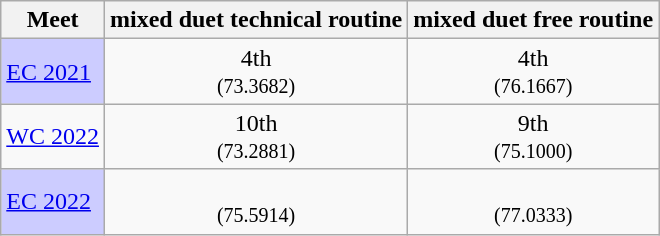<table class="sortable wikitable">
<tr>
<th>Meet</th>
<th class="unsortable">mixed duet technical routine</th>
<th class="unsortable">mixed duet free routine</th>
</tr>
<tr>
<td style="background:#ccccff"><a href='#'>EC 2021</a></td>
<td align="center">4th<br><small>(73.3682)</small></td>
<td align="center">4th<br><small>(76.1667)</small></td>
</tr>
<tr>
<td><a href='#'>WC 2022</a></td>
<td align="center">10th<br><small>(73.2881)</small></td>
<td align="center">9th<br><small>(75.1000)</small></td>
</tr>
<tr>
<td style="background:#ccccff"><a href='#'>EC 2022</a></td>
<td align="center"><br><small>(75.5914)</small></td>
<td align="center"><br><small>(77.0333)</small></td>
</tr>
</table>
